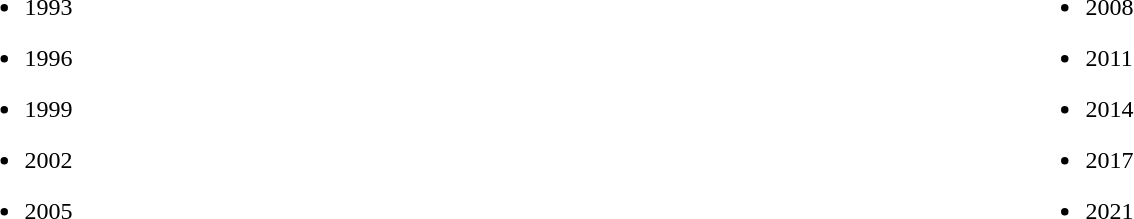<table style="width:100%;">
<tr style="vertical-align:top;">
<td width=50%><br><ul><li>1993</li></ul><ul><li>1996</li></ul><ul><li>1999</li></ul><ul><li>2002</li></ul><ul><li>2005</li></ul></td>
<td width=6%></td>
<td width=50%><br><ul><li>2008</li></ul><ul><li>2011</li></ul><ul><li>2014</li></ul><ul><li>2017</li></ul><ul><li>2021</li></ul></td>
</tr>
</table>
